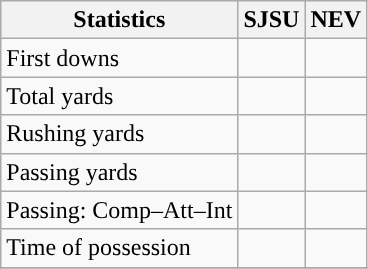<table class="wikitable" style="float: left;">
<tr>
<th>Statistics</th>
<th>SJSU</th>
<th>NEV</th>
</tr>
<tr>
<td>First downs</td>
<td></td>
<td></td>
</tr>
<tr>
<td>Total yards</td>
<td></td>
<td></td>
</tr>
<tr>
<td>Rushing yards</td>
<td></td>
<td></td>
</tr>
<tr>
<td>Passing yards</td>
<td></td>
<td></td>
</tr>
<tr>
<td>Passing: Comp–Att–Int</td>
<td></td>
<td></td>
</tr>
<tr>
<td>Time of possession</td>
<td></td>
<td></td>
</tr>
<tr>
</tr>
</table>
